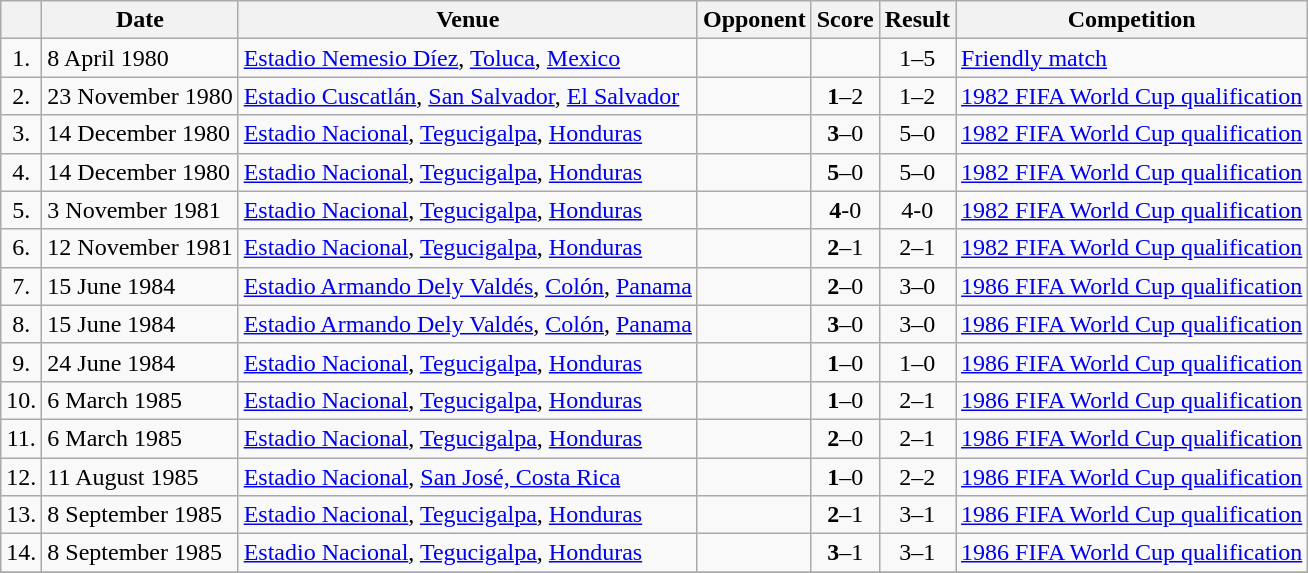<table class="wikitable">
<tr>
<th></th>
<th>Date</th>
<th>Venue</th>
<th>Opponent</th>
<th>Score</th>
<th>Result</th>
<th>Competition</th>
</tr>
<tr>
<td align="center">1.</td>
<td>8 April 1980</td>
<td><a href='#'>Estadio Nemesio Díez</a>, <a href='#'>Toluca</a>, <a href='#'>Mexico</a></td>
<td></td>
<td align="center"></td>
<td align="center">1–5</td>
<td><a href='#'>Friendly match</a></td>
</tr>
<tr>
<td align="center">2.</td>
<td>23 November 1980</td>
<td><a href='#'>Estadio Cuscatlán</a>, <a href='#'>San Salvador</a>, <a href='#'>El Salvador</a></td>
<td></td>
<td align="center"><strong>1</strong>–2</td>
<td align="center">1–2</td>
<td><a href='#'>1982 FIFA World Cup qualification</a></td>
</tr>
<tr>
<td align="center">3.</td>
<td>14 December 1980</td>
<td><a href='#'>Estadio Nacional</a>, <a href='#'>Tegucigalpa</a>, <a href='#'>Honduras</a></td>
<td></td>
<td align="center"><strong>3</strong>–0</td>
<td align="center">5–0</td>
<td><a href='#'>1982 FIFA World Cup qualification</a></td>
</tr>
<tr>
<td align="center">4.</td>
<td>14 December 1980</td>
<td><a href='#'>Estadio Nacional</a>, <a href='#'>Tegucigalpa</a>, <a href='#'>Honduras</a></td>
<td></td>
<td align="center"><strong>5</strong>–0</td>
<td align="center">5–0</td>
<td><a href='#'>1982 FIFA World Cup qualification</a></td>
</tr>
<tr>
<td align="center">5.</td>
<td>3 November 1981</td>
<td><a href='#'>Estadio Nacional</a>, <a href='#'>Tegucigalpa</a>, <a href='#'>Honduras</a></td>
<td></td>
<td align="center"><strong>4</strong>-0</td>
<td align="center">4-0</td>
<td><a href='#'>1982 FIFA World Cup qualification</a></td>
</tr>
<tr>
<td align="center">6.</td>
<td>12 November 1981</td>
<td><a href='#'>Estadio Nacional</a>, <a href='#'>Tegucigalpa</a>, <a href='#'>Honduras</a></td>
<td></td>
<td align="center"><strong>2</strong>–1</td>
<td align="center">2–1</td>
<td><a href='#'>1982 FIFA World Cup qualification</a></td>
</tr>
<tr>
<td align="center">7.</td>
<td>15 June 1984</td>
<td><a href='#'>Estadio Armando Dely Valdés</a>, <a href='#'>Colón</a>, <a href='#'>Panama</a></td>
<td></td>
<td align="center"><strong>2</strong>–0</td>
<td align="center">3–0</td>
<td><a href='#'>1986 FIFA World Cup qualification</a></td>
</tr>
<tr>
<td align="center">8.</td>
<td>15 June 1984</td>
<td><a href='#'>Estadio Armando Dely Valdés</a>, <a href='#'>Colón</a>, <a href='#'>Panama</a></td>
<td></td>
<td align="center"><strong>3</strong>–0</td>
<td align="center">3–0</td>
<td><a href='#'>1986 FIFA World Cup qualification</a></td>
</tr>
<tr>
<td align="center">9.</td>
<td>24 June 1984</td>
<td><a href='#'>Estadio Nacional</a>, <a href='#'>Tegucigalpa</a>, <a href='#'>Honduras</a></td>
<td></td>
<td align="center"><strong>1</strong>–0</td>
<td align="center">1–0</td>
<td><a href='#'>1986 FIFA World Cup qualification</a></td>
</tr>
<tr>
<td align="center">10.</td>
<td>6 March 1985</td>
<td><a href='#'>Estadio Nacional</a>, <a href='#'>Tegucigalpa</a>, <a href='#'>Honduras</a></td>
<td></td>
<td align="center"><strong>1</strong>–0</td>
<td align="center">2–1</td>
<td><a href='#'>1986 FIFA World Cup qualification</a></td>
</tr>
<tr>
<td align="center">11.</td>
<td>6 March 1985</td>
<td><a href='#'>Estadio Nacional</a>, <a href='#'>Tegucigalpa</a>, <a href='#'>Honduras</a></td>
<td></td>
<td align="center"><strong>2</strong>–0</td>
<td align="center">2–1</td>
<td><a href='#'>1986 FIFA World Cup qualification</a></td>
</tr>
<tr>
<td align="center">12.</td>
<td>11 August 1985</td>
<td><a href='#'>Estadio Nacional</a>, <a href='#'>San José, Costa Rica</a></td>
<td></td>
<td align="center"><strong>1</strong>–0</td>
<td align="center">2–2</td>
<td><a href='#'>1986 FIFA World Cup qualification</a></td>
</tr>
<tr>
<td align="center">13.</td>
<td>8 September 1985</td>
<td><a href='#'>Estadio Nacional</a>, <a href='#'>Tegucigalpa</a>, <a href='#'>Honduras</a></td>
<td></td>
<td align="center"><strong>2</strong>–1</td>
<td align="center">3–1</td>
<td><a href='#'>1986 FIFA World Cup qualification</a></td>
</tr>
<tr>
<td align="center">14.</td>
<td>8 September 1985</td>
<td><a href='#'>Estadio Nacional</a>, <a href='#'>Tegucigalpa</a>, <a href='#'>Honduras</a></td>
<td></td>
<td align="center"><strong>3</strong>–1</td>
<td align="center">3–1</td>
<td><a href='#'>1986 FIFA World Cup qualification</a></td>
</tr>
<tr>
</tr>
</table>
